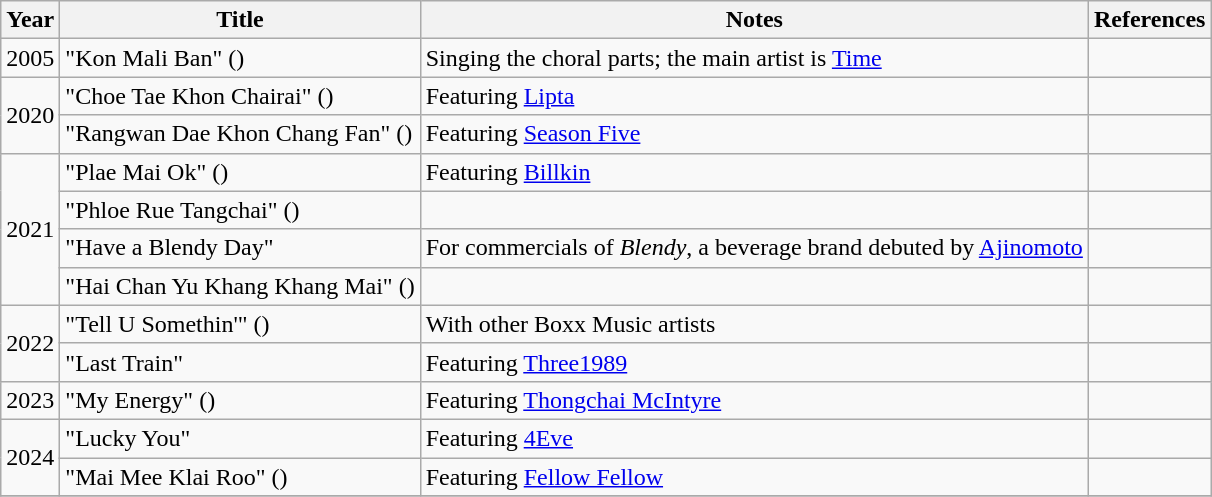<table class="wikitable">
<tr>
<th>Year</th>
<th>Title</th>
<th>Notes</th>
<th>References</th>
</tr>
<tr>
<td>2005</td>
<td>"Kon Mali Ban" ()</td>
<td>Singing the choral parts; the main artist is <a href='#'>Time</a></td>
<td></td>
</tr>
<tr>
<td rowspan=2>2020</td>
<td>"Choe Tae Khon Chairai" ()</td>
<td>Featuring <a href='#'>Lipta</a></td>
<td></td>
</tr>
<tr>
<td>"Rangwan Dae Khon Chang Fan" ()</td>
<td>Featuring <a href='#'>Season Five</a></td>
<td></td>
</tr>
<tr>
<td rowspan=4>2021</td>
<td>"Plae Mai Ok" ()</td>
<td>Featuring <a href='#'>Billkin</a></td>
<td></td>
</tr>
<tr>
<td>"Phloe Rue Tangchai" ()</td>
<td></td>
<td></td>
</tr>
<tr>
<td>"Have a Blendy Day"</td>
<td>For commercials of <em>Blendy</em>, a beverage brand debuted by <a href='#'>Ajinomoto</a></td>
<td></td>
</tr>
<tr>
<td>"Hai Chan Yu Khang Khang Mai" ()</td>
<td></td>
<td></td>
</tr>
<tr>
<td rowspan=2>2022</td>
<td>"Tell U Somethin'" ()</td>
<td>With other Boxx Music artists</td>
<td></td>
</tr>
<tr>
<td>"Last Train"</td>
<td>Featuring <a href='#'>Three1989</a></td>
<td></td>
</tr>
<tr>
<td rowspan=1>2023</td>
<td>"My Energy" ()</td>
<td>Featuring <a href='#'>Thongchai McIntyre</a></td>
<td></td>
</tr>
<tr>
<td rowspan=2>2024</td>
<td>"Lucky You"</td>
<td>Featuring <a href='#'>4Eve</a></td>
<td></td>
</tr>
<tr>
<td>"Mai Mee Klai Roo" ()</td>
<td>Featuring <a href='#'>Fellow Fellow</a></td>
<td></td>
</tr>
<tr>
</tr>
</table>
